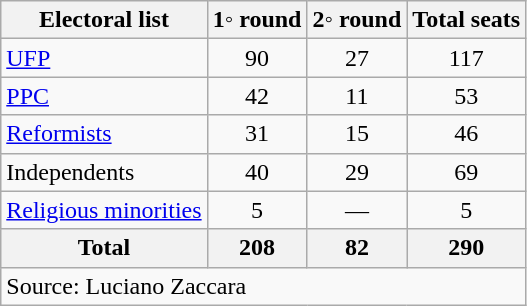<table class=wikitable style=text-align:center>
<tr>
<th>Electoral list</th>
<th>1◦ round</th>
<th>2◦ round</th>
<th>Total seats</th>
</tr>
<tr>
<td align=left><a href='#'>UFP</a></td>
<td>90</td>
<td>27</td>
<td>117</td>
</tr>
<tr>
<td align=left><a href='#'>PPC</a></td>
<td>42</td>
<td>11</td>
<td>53</td>
</tr>
<tr>
<td align=left><a href='#'>Reformists</a> </td>
<td>31</td>
<td>15</td>
<td>46</td>
</tr>
<tr>
<td align=left>Independents</td>
<td>40</td>
<td>29</td>
<td>69</td>
</tr>
<tr>
<td align=left><a href='#'>Religious minorities</a></td>
<td>5</td>
<td>—</td>
<td>5</td>
</tr>
<tr>
<th align=left>Total</th>
<th>208</th>
<th>82</th>
<th>290</th>
</tr>
<tr>
<td colspan=4 align=left>Source: Luciano Zaccara</td>
</tr>
</table>
